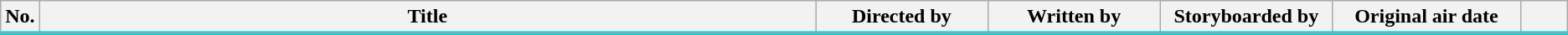<table class="wikitable">
<tr style="border-bottom: 3px solid #00CED1;">
<th style="width:1%;">No.</th>
<th>Title</th>
<th style="width:11%;">Directed by</th>
<th style="width:11%;">Written by</th>
<th style="width:11%;">Storyboarded by</th>
<th style="width:12%;">Original air date</th>
<th style="width:3%;"></th>
</tr>
<tr>
</tr>
</table>
